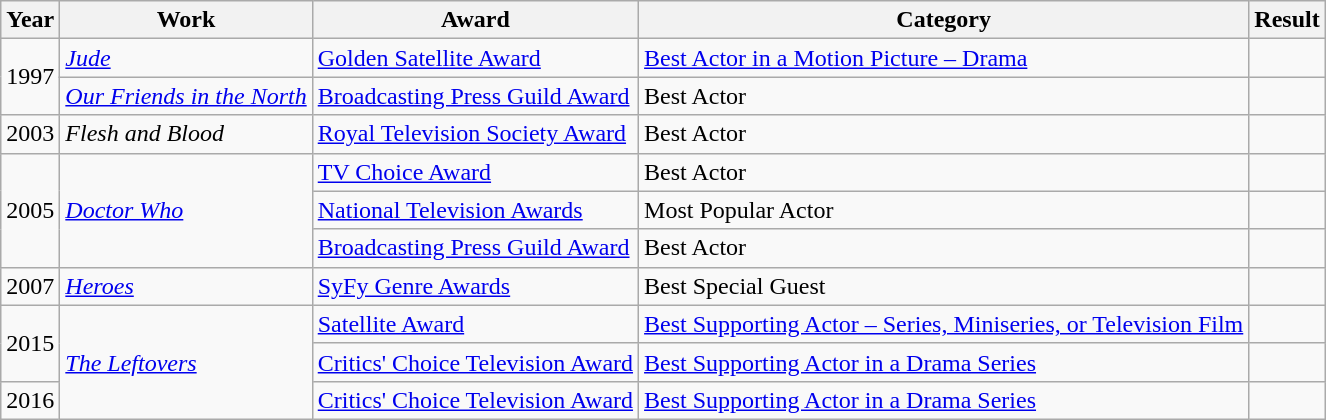<table class="wikitable sortable">
<tr>
<th>Year</th>
<th>Work</th>
<th>Award</th>
<th>Category</th>
<th>Result</th>
</tr>
<tr>
<td rowspan=2>1997</td>
<td><em><a href='#'>Jude</a></em></td>
<td><a href='#'>Golden Satellite Award</a></td>
<td><a href='#'>Best Actor in a Motion Picture – Drama</a></td>
<td></td>
</tr>
<tr>
<td><em><a href='#'>Our Friends in the North</a></em></td>
<td><a href='#'>Broadcasting Press Guild Award</a></td>
<td>Best Actor</td>
<td></td>
</tr>
<tr>
<td>2003</td>
<td><em>Flesh and Blood</em></td>
<td><a href='#'>Royal Television Society Award</a></td>
<td>Best Actor</td>
<td></td>
</tr>
<tr>
<td rowspan=3>2005</td>
<td rowspan=3><em><a href='#'>Doctor Who</a></em></td>
<td><a href='#'>TV Choice Award</a></td>
<td>Best Actor</td>
<td></td>
</tr>
<tr>
<td><a href='#'>National Television Awards</a></td>
<td>Most Popular Actor</td>
<td></td>
</tr>
<tr>
<td><a href='#'>Broadcasting Press Guild Award</a></td>
<td>Best Actor</td>
<td></td>
</tr>
<tr>
<td>2007</td>
<td><em><a href='#'>Heroes</a></em></td>
<td><a href='#'>SyFy Genre Awards</a></td>
<td>Best Special Guest</td>
<td></td>
</tr>
<tr>
<td rowspan=2>2015</td>
<td rowspan=3><em><a href='#'>The Leftovers</a></em></td>
<td><a href='#'>Satellite Award</a></td>
<td><a href='#'>Best Supporting Actor – Series, Miniseries, or Television Film</a></td>
<td></td>
</tr>
<tr>
<td><a href='#'>Critics' Choice Television Award</a></td>
<td><a href='#'>Best Supporting Actor in a Drama Series</a></td>
<td></td>
</tr>
<tr>
<td>2016</td>
<td><a href='#'>Critics' Choice Television Award</a></td>
<td><a href='#'>Best Supporting Actor in a Drama Series</a></td>
<td></td>
</tr>
</table>
